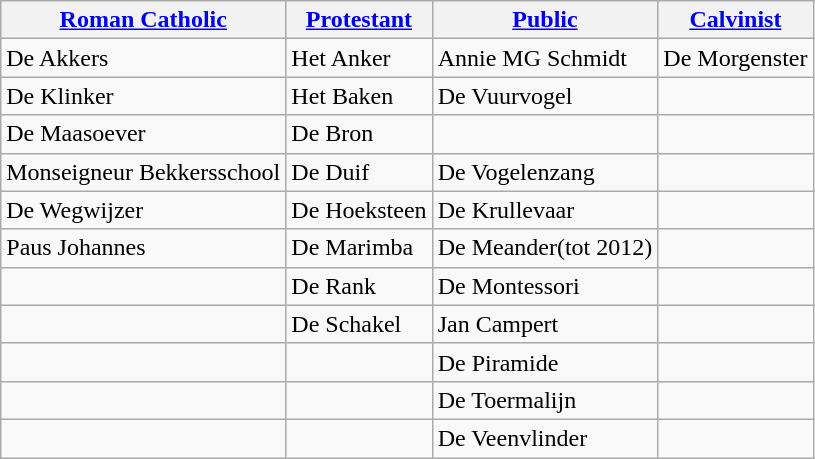<table class="wikitable">
<tr>
<th><a href='#'>Roman Catholic</a></th>
<th><a href='#'>Protestant</a></th>
<th><a href='#'>Public</a></th>
<th><a href='#'>Calvinist</a></th>
</tr>
<tr>
<td>De Akkers</td>
<td>Het Anker</td>
<td>Annie MG Schmidt</td>
<td>De Morgenster</td>
</tr>
<tr>
<td>De Klinker</td>
<td>Het Baken</td>
<td>De Vuurvogel</td>
<td></td>
</tr>
<tr>
<td>De Maasoever</td>
<td>De Bron</td>
<td></td>
<td></td>
</tr>
<tr>
<td>Monseigneur Bekkersschool</td>
<td>De Duif</td>
<td>De Vogelenzang</td>
<td></td>
</tr>
<tr>
<td>De Wegwijzer</td>
<td>De Hoeksteen</td>
<td>De Krullevaar</td>
<td></td>
</tr>
<tr>
<td>Paus Johannes</td>
<td>De Marimba</td>
<td>De Meander(tot 2012)</td>
<td></td>
</tr>
<tr>
<td></td>
<td>De Rank</td>
<td>De Montessori</td>
<td></td>
</tr>
<tr>
<td></td>
<td>De Schakel</td>
<td>Jan Campert</td>
<td></td>
</tr>
<tr>
<td></td>
<td></td>
<td>De Piramide</td>
<td></td>
</tr>
<tr>
<td></td>
<td></td>
<td>De Toermalijn</td>
<td></td>
</tr>
<tr>
<td></td>
<td></td>
<td>De Veenvlinder</td>
<td></td>
</tr>
</table>
